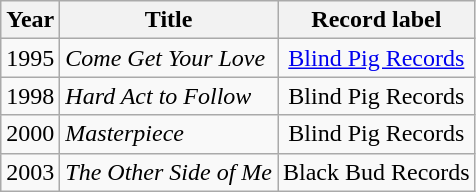<table class="wikitable sortable">
<tr>
<th>Year</th>
<th>Title</th>
<th>Record label</th>
</tr>
<tr>
<td>1995</td>
<td><em>Come Get Your Love</em></td>
<td style="text-align:center;"><a href='#'>Blind Pig Records</a></td>
</tr>
<tr>
<td>1998</td>
<td><em>Hard Act to Follow</em></td>
<td style="text-align:center;">Blind Pig Records</td>
</tr>
<tr>
<td>2000</td>
<td><em>Masterpiece</em></td>
<td style="text-align:center;">Blind Pig Records</td>
</tr>
<tr>
<td>2003</td>
<td><em>The Other Side of Me</em></td>
<td style="text-align:center;">Black Bud Records</td>
</tr>
</table>
